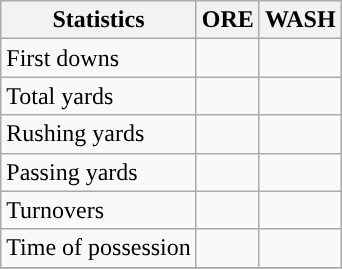<table class="wikitable" style="float: left;">
<tr>
<th>Statistics</th>
<th>ORE</th>
<th>WASH</th>
</tr>
<tr>
<td>First downs</td>
<td></td>
<td></td>
</tr>
<tr>
<td>Total yards</td>
<td></td>
<td></td>
</tr>
<tr>
<td>Rushing yards</td>
<td></td>
<td></td>
</tr>
<tr>
<td>Passing yards</td>
<td></td>
<td></td>
</tr>
<tr>
<td>Turnovers</td>
<td></td>
<td></td>
</tr>
<tr>
<td>Time of possession</td>
<td></td>
<td></td>
</tr>
<tr>
</tr>
</table>
